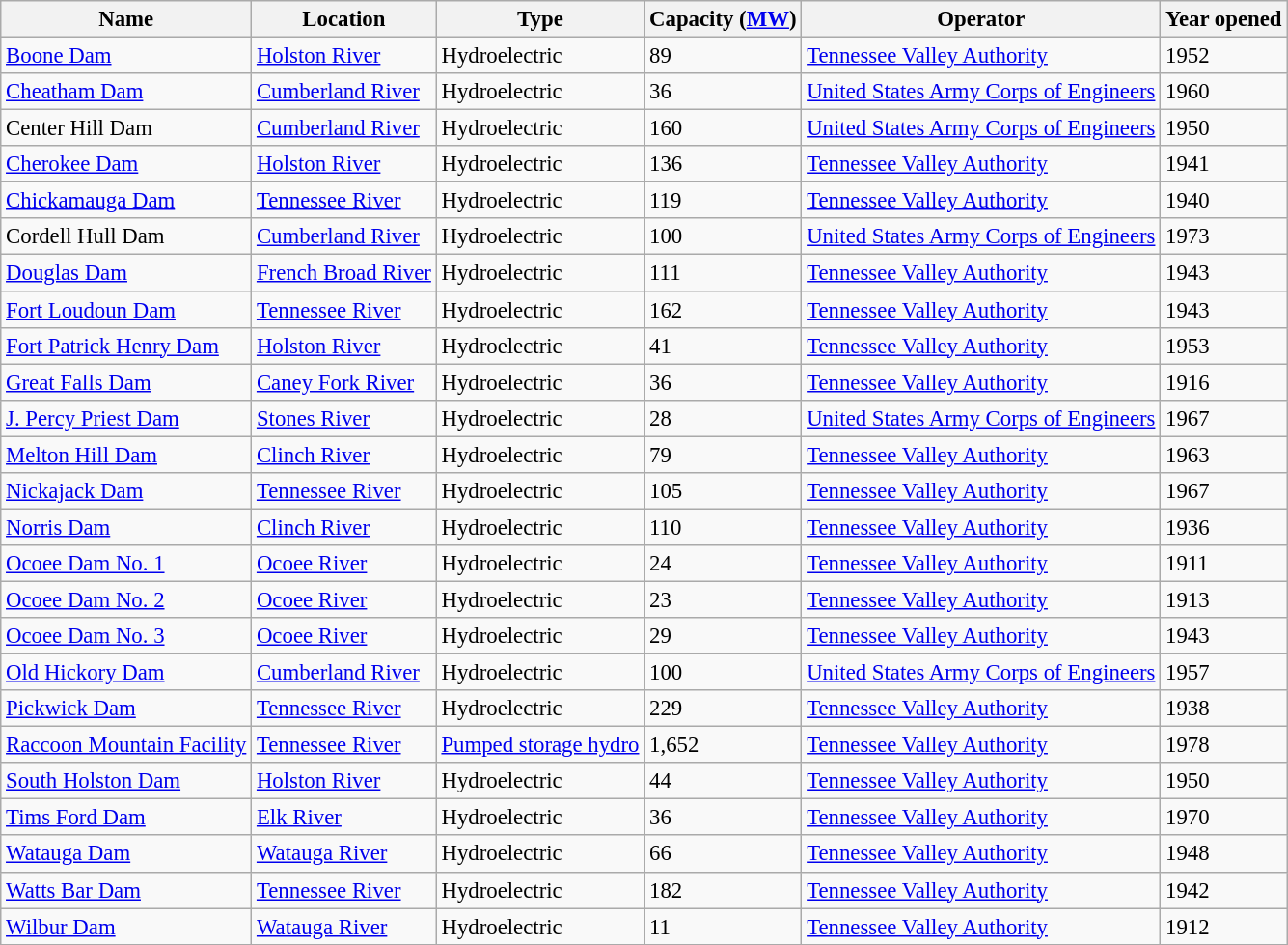<table class="wikitable sortable" style="font-size:95%;">
<tr>
<th>Name</th>
<th>Location</th>
<th>Type</th>
<th>Capacity (<a href='#'>MW</a>)</th>
<th>Operator</th>
<th>Year opened</th>
</tr>
<tr>
<td><a href='#'>Boone Dam</a></td>
<td><a href='#'>Holston River</a></td>
<td>Hydroelectric</td>
<td>89</td>
<td><a href='#'>Tennessee Valley Authority</a></td>
<td>1952</td>
</tr>
<tr>
<td><a href='#'>Cheatham Dam</a></td>
<td><a href='#'>Cumberland River</a></td>
<td>Hydroelectric</td>
<td>36</td>
<td><a href='#'>United States Army Corps of Engineers</a></td>
<td>1960</td>
</tr>
<tr>
<td>Center Hill Dam</td>
<td><a href='#'>Cumberland River</a></td>
<td>Hydroelectric</td>
<td>160</td>
<td><a href='#'>United States Army Corps of Engineers</a></td>
<td>1950</td>
</tr>
<tr>
<td><a href='#'>Cherokee Dam</a></td>
<td><a href='#'>Holston River</a></td>
<td>Hydroelectric</td>
<td>136</td>
<td><a href='#'>Tennessee Valley Authority</a></td>
<td>1941</td>
</tr>
<tr>
<td><a href='#'>Chickamauga Dam</a></td>
<td><a href='#'>Tennessee River</a></td>
<td>Hydroelectric</td>
<td>119</td>
<td><a href='#'>Tennessee Valley Authority</a></td>
<td>1940</td>
</tr>
<tr>
<td>Cordell Hull Dam</td>
<td><a href='#'>Cumberland River</a></td>
<td>Hydroelectric</td>
<td>100</td>
<td><a href='#'>United States Army Corps of Engineers</a></td>
<td>1973</td>
</tr>
<tr>
<td><a href='#'>Douglas Dam</a></td>
<td><a href='#'>French Broad River</a></td>
<td>Hydroelectric</td>
<td>111</td>
<td><a href='#'>Tennessee Valley Authority</a></td>
<td>1943</td>
</tr>
<tr>
<td><a href='#'>Fort Loudoun Dam</a></td>
<td><a href='#'>Tennessee River</a></td>
<td>Hydroelectric</td>
<td>162</td>
<td><a href='#'>Tennessee Valley Authority</a></td>
<td>1943</td>
</tr>
<tr>
<td><a href='#'>Fort Patrick Henry Dam</a></td>
<td><a href='#'>Holston River</a></td>
<td>Hydroelectric</td>
<td>41</td>
<td><a href='#'>Tennessee Valley Authority</a></td>
<td>1953</td>
</tr>
<tr>
<td><a href='#'>Great Falls Dam</a></td>
<td><a href='#'>Caney Fork River</a></td>
<td>Hydroelectric</td>
<td>36</td>
<td><a href='#'>Tennessee Valley Authority</a></td>
<td>1916</td>
</tr>
<tr>
<td><a href='#'>J. Percy Priest Dam</a></td>
<td><a href='#'>Stones River</a></td>
<td>Hydroelectric</td>
<td>28</td>
<td><a href='#'>United States Army Corps of Engineers</a></td>
<td>1967</td>
</tr>
<tr>
<td><a href='#'>Melton Hill Dam</a></td>
<td><a href='#'>Clinch River</a></td>
<td>Hydroelectric</td>
<td>79</td>
<td><a href='#'>Tennessee Valley Authority</a></td>
<td>1963</td>
</tr>
<tr>
<td><a href='#'>Nickajack Dam</a></td>
<td><a href='#'>Tennessee River</a></td>
<td>Hydroelectric</td>
<td>105</td>
<td><a href='#'>Tennessee Valley Authority</a></td>
<td>1967</td>
</tr>
<tr>
<td><a href='#'>Norris Dam</a></td>
<td><a href='#'>Clinch River</a></td>
<td>Hydroelectric</td>
<td>110</td>
<td><a href='#'>Tennessee Valley Authority</a></td>
<td>1936</td>
</tr>
<tr>
<td><a href='#'>Ocoee Dam No. 1</a></td>
<td><a href='#'>Ocoee River</a></td>
<td>Hydroelectric</td>
<td>24</td>
<td><a href='#'>Tennessee Valley Authority</a></td>
<td>1911</td>
</tr>
<tr>
<td><a href='#'>Ocoee Dam No. 2</a></td>
<td><a href='#'>Ocoee River</a></td>
<td>Hydroelectric</td>
<td>23</td>
<td><a href='#'>Tennessee Valley Authority</a></td>
<td>1913</td>
</tr>
<tr>
<td><a href='#'>Ocoee Dam No. 3</a></td>
<td><a href='#'>Ocoee River</a></td>
<td>Hydroelectric</td>
<td>29</td>
<td><a href='#'>Tennessee Valley Authority</a></td>
<td>1943</td>
</tr>
<tr>
<td><a href='#'>Old Hickory Dam</a></td>
<td><a href='#'>Cumberland River</a></td>
<td>Hydroelectric</td>
<td>100</td>
<td><a href='#'>United States Army Corps of Engineers</a></td>
<td>1957</td>
</tr>
<tr>
<td><a href='#'>Pickwick Dam</a></td>
<td><a href='#'>Tennessee River</a></td>
<td>Hydroelectric</td>
<td>229</td>
<td><a href='#'>Tennessee Valley Authority</a></td>
<td>1938</td>
</tr>
<tr>
<td><a href='#'>Raccoon Mountain Facility</a></td>
<td><a href='#'>Tennessee River</a></td>
<td><a href='#'>Pumped storage hydro</a></td>
<td>1,652</td>
<td><a href='#'>Tennessee Valley Authority</a></td>
<td>1978</td>
</tr>
<tr>
<td><a href='#'>South Holston Dam</a></td>
<td><a href='#'>Holston River</a></td>
<td>Hydroelectric</td>
<td>44</td>
<td><a href='#'>Tennessee Valley Authority</a></td>
<td>1950</td>
</tr>
<tr>
<td><a href='#'>Tims Ford Dam</a></td>
<td><a href='#'>Elk River</a></td>
<td>Hydroelectric</td>
<td>36</td>
<td><a href='#'>Tennessee Valley Authority</a></td>
<td>1970</td>
</tr>
<tr>
<td><a href='#'>Watauga Dam</a></td>
<td><a href='#'>Watauga River</a></td>
<td>Hydroelectric</td>
<td>66</td>
<td><a href='#'>Tennessee Valley Authority</a></td>
<td>1948</td>
</tr>
<tr>
<td><a href='#'>Watts Bar Dam</a></td>
<td><a href='#'>Tennessee River</a></td>
<td>Hydroelectric</td>
<td>182</td>
<td><a href='#'>Tennessee Valley Authority</a></td>
<td>1942</td>
</tr>
<tr>
<td><a href='#'>Wilbur Dam</a></td>
<td><a href='#'>Watauga River</a></td>
<td>Hydroelectric</td>
<td>11</td>
<td><a href='#'>Tennessee Valley Authority</a></td>
<td>1912</td>
</tr>
<tr>
</tr>
</table>
